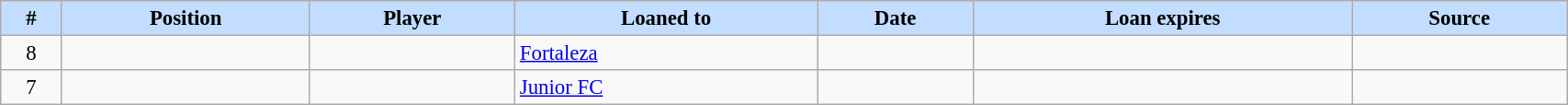<table class="wikitable sortable" style="width:90%; text-align:center; font-size:95%; text-align:left;">
<tr>
<th style="background:#c2ddff;">#</th>
<th style="background:#c2ddff;">Position</th>
<th style="background:#c2ddff;">Player</th>
<th style="background:#c2ddff;">Loaned to</th>
<th style="background:#c2ddff;">Date</th>
<th style="background:#c2ddff;">Loan expires</th>
<th style="background:#c2ddff;">Source</th>
</tr>
<tr>
<td align=center>8</td>
<td align=center></td>
<td></td>
<td> <a href='#'>Fortaleza</a></td>
<td></td>
<td></td>
<td></td>
</tr>
<tr>
<td align=center>7</td>
<td align=center></td>
<td></td>
<td> <a href='#'>Junior FC</a></td>
<td></td>
<td></td>
<td></td>
</tr>
</table>
